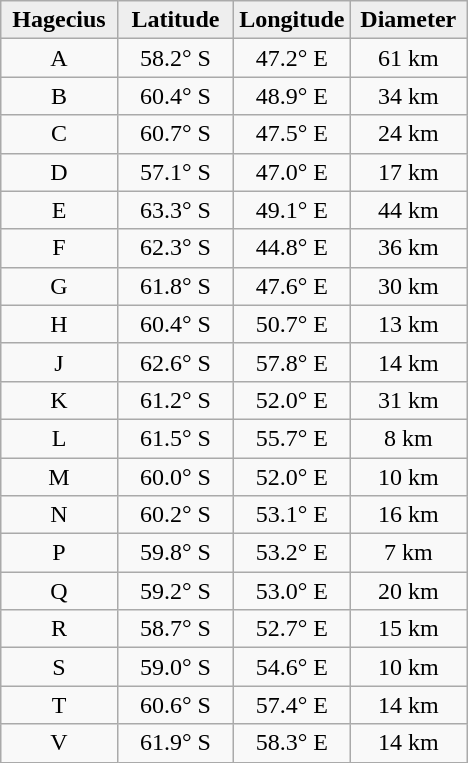<table class="wikitable">
<tr>
<th width="25%" style="background:#eeeeee;">Hagecius</th>
<th width="25%" style="background:#eeeeee;">Latitude</th>
<th width="25%" style="background:#eeeeee;">Longitude</th>
<th width="25%" style="background:#eeeeee;">Diameter</th>
</tr>
<tr>
<td align="center">A</td>
<td align="center">58.2° S</td>
<td align="center">47.2° E</td>
<td align="center">61 km</td>
</tr>
<tr>
<td align="center">B</td>
<td align="center">60.4° S</td>
<td align="center">48.9° E</td>
<td align="center">34 km</td>
</tr>
<tr>
<td align="center">C</td>
<td align="center">60.7° S</td>
<td align="center">47.5° E</td>
<td align="center">24 km</td>
</tr>
<tr>
<td align="center">D</td>
<td align="center">57.1° S</td>
<td align="center">47.0° E</td>
<td align="center">17 km</td>
</tr>
<tr>
<td align="center">E</td>
<td align="center">63.3° S</td>
<td align="center">49.1° E</td>
<td align="center">44 km</td>
</tr>
<tr>
<td align="center">F</td>
<td align="center">62.3° S</td>
<td align="center">44.8° E</td>
<td align="center">36 km</td>
</tr>
<tr>
<td align="center">G</td>
<td align="center">61.8° S</td>
<td align="center">47.6° E</td>
<td align="center">30 km</td>
</tr>
<tr>
<td align="center">H</td>
<td align="center">60.4° S</td>
<td align="center">50.7° E</td>
<td align="center">13 km</td>
</tr>
<tr>
<td align="center">J</td>
<td align="center">62.6° S</td>
<td align="center">57.8° E</td>
<td align="center">14 km</td>
</tr>
<tr>
<td align="center">K</td>
<td align="center">61.2° S</td>
<td align="center">52.0° E</td>
<td align="center">31 km</td>
</tr>
<tr>
<td align="center">L</td>
<td align="center">61.5° S</td>
<td align="center">55.7° E</td>
<td align="center">8 km</td>
</tr>
<tr>
<td align="center">M</td>
<td align="center">60.0° S</td>
<td align="center">52.0° E</td>
<td align="center">10 km</td>
</tr>
<tr>
<td align="center">N</td>
<td align="center">60.2° S</td>
<td align="center">53.1° E</td>
<td align="center">16 km</td>
</tr>
<tr>
<td align="center">P</td>
<td align="center">59.8° S</td>
<td align="center">53.2° E</td>
<td align="center">7 km</td>
</tr>
<tr>
<td align="center">Q</td>
<td align="center">59.2° S</td>
<td align="center">53.0° E</td>
<td align="center">20 km</td>
</tr>
<tr>
<td align="center">R</td>
<td align="center">58.7° S</td>
<td align="center">52.7° E</td>
<td align="center">15 km</td>
</tr>
<tr>
<td align="center">S</td>
<td align="center">59.0° S</td>
<td align="center">54.6° E</td>
<td align="center">10 km</td>
</tr>
<tr>
<td align="center">T</td>
<td align="center">60.6° S</td>
<td align="center">57.4° E</td>
<td align="center">14 km</td>
</tr>
<tr>
<td align="center">V</td>
<td align="center">61.9° S</td>
<td align="center">58.3° E</td>
<td align="center">14 km</td>
</tr>
</table>
